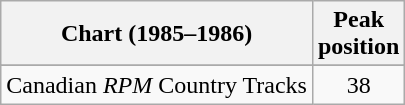<table class="wikitable sortable">
<tr>
<th align="left">Chart (1985–1986)</th>
<th align="center">Peak<br>position</th>
</tr>
<tr>
</tr>
<tr>
<td align="left">Canadian <em>RPM</em> Country Tracks</td>
<td align="center">38</td>
</tr>
</table>
